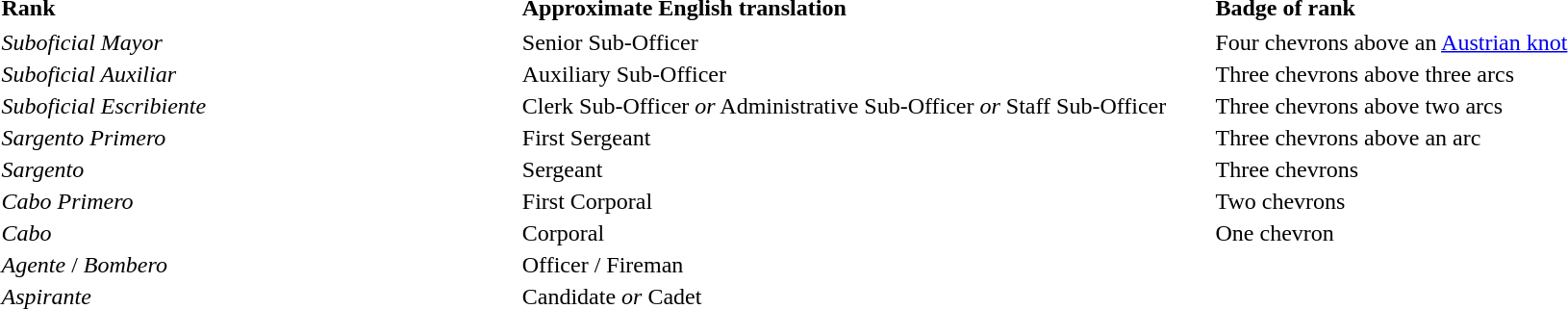<table id="toc">
<tr>
<th width="12%" align="left">Rank</th>
<th width="16%" align="left">Approximate English translation</th>
<th width="14%" align="left">Badge of rank</th>
</tr>
<tr>
</tr>
<tr>
<td align="left"><em>Suboficial Mayor</em></td>
<td align="left">Senior Sub-Officer</td>
<td align="left">Four chevrons above an <a href='#'>Austrian knot</a></td>
</tr>
<tr>
<td align="left"><em>Suboficial Auxiliar</em></td>
<td align="left">Auxiliary Sub-Officer</td>
<td align="left">Three chevrons above three arcs</td>
</tr>
<tr>
<td align="left"><em>Suboficial Escribiente</em></td>
<td align="left">Clerk Sub-Officer <em>or</em> Administrative Sub-Officer <em>or</em> Staff Sub-Officer</td>
<td align="left">Three chevrons above two arcs</td>
</tr>
<tr>
<td align="left"><em>Sargento Primero</em></td>
<td align="left">First Sergeant</td>
<td align="left">Three chevrons above an arc</td>
</tr>
<tr>
<td align="left"><em>Sargento</em></td>
<td align="left">Sergeant</td>
<td align="left">Three chevrons</td>
</tr>
<tr>
<td align="left"><em>Cabo Primero</em></td>
<td align="left">First Corporal</td>
<td align="left">Two chevrons</td>
</tr>
<tr>
<td align="left"><em>Cabo</em></td>
<td align="left">Corporal</td>
<td align="left">One chevron</td>
</tr>
<tr>
<td align="left"><em>Agente</em> / <em>Bombero</em></td>
<td align="left">Officer / Fireman</td>
</tr>
<tr>
<td align="left"><em>Aspirante</em></td>
<td align="left">Candidate <em>or</em> Cadet</td>
</tr>
</table>
